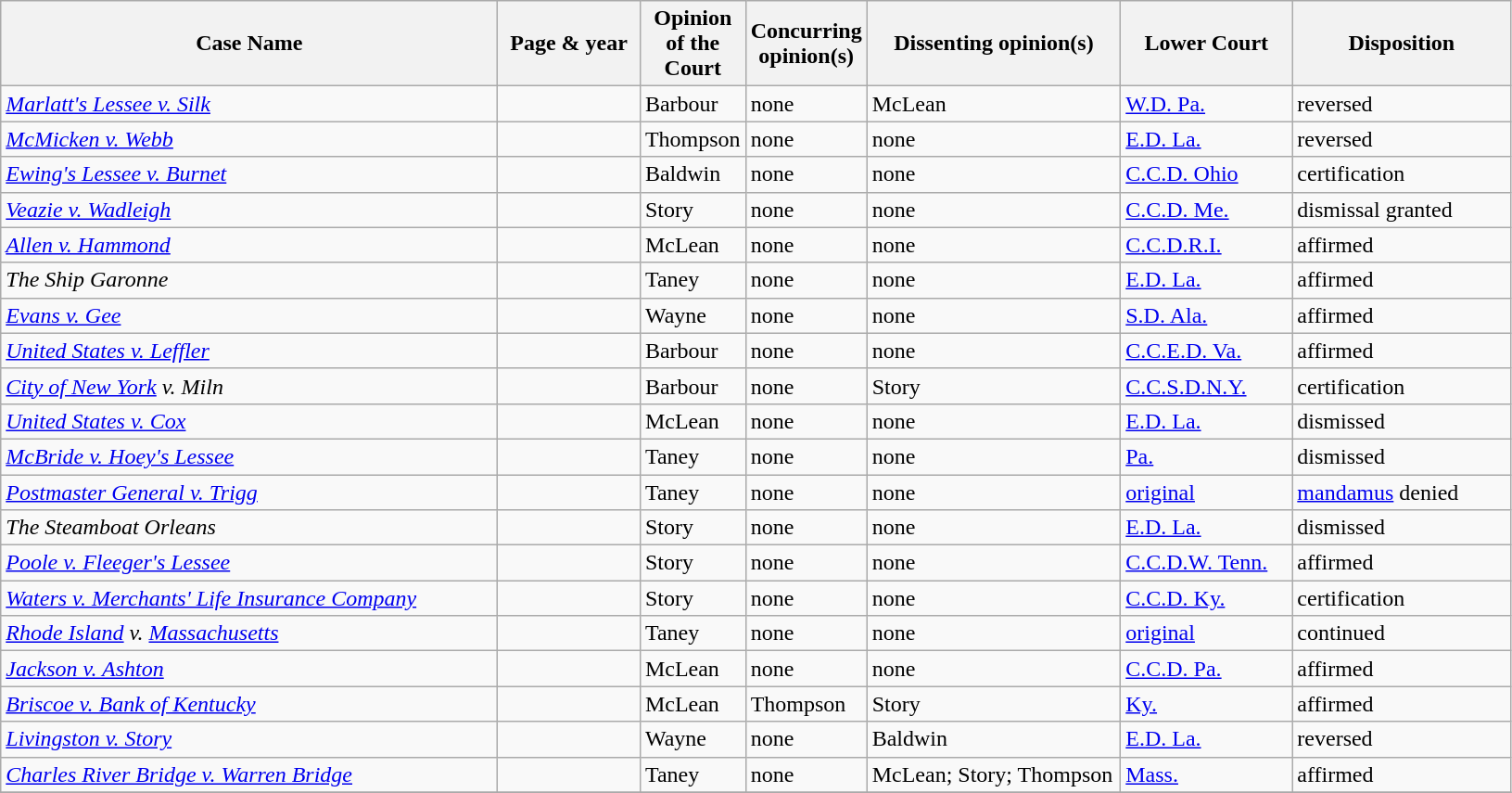<table class="wikitable sortable">
<tr>
<th scope="col" style="width: 350px;">Case Name</th>
<th scope="col" style="width: 95px;">Page & year</th>
<th scope="col" style="width: 10px;">Opinion of the Court</th>
<th scope="col" style="width: 10px;">Concurring opinion(s)</th>
<th scope="col" style="width: 175px;">Dissenting opinion(s)</th>
<th scope="col" style="width: 116px;">Lower Court</th>
<th scope="col" style="width: 150px;">Disposition</th>
</tr>
<tr>
<td><em><a href='#'>Marlatt's Lessee v. Silk</a></em></td>
<td align="right"></td>
<td>Barbour</td>
<td>none</td>
<td>McLean</td>
<td><a href='#'>W.D. Pa.</a></td>
<td>reversed</td>
</tr>
<tr>
<td><em><a href='#'>McMicken v. Webb</a></em></td>
<td align="right"></td>
<td>Thompson</td>
<td>none</td>
<td>none</td>
<td><a href='#'>E.D. La.</a></td>
<td>reversed</td>
</tr>
<tr>
<td><em><a href='#'>Ewing's Lessee v. Burnet</a></em></td>
<td align="right"></td>
<td>Baldwin</td>
<td>none</td>
<td>none</td>
<td><a href='#'>C.C.D. Ohio</a></td>
<td>certification</td>
</tr>
<tr>
<td><em><a href='#'>Veazie v. Wadleigh</a></em></td>
<td align="right"></td>
<td>Story</td>
<td>none</td>
<td>none</td>
<td><a href='#'>C.C.D. Me.</a></td>
<td>dismissal granted</td>
</tr>
<tr>
<td><em><a href='#'>Allen v. Hammond</a></em></td>
<td align="right"></td>
<td>McLean</td>
<td>none</td>
<td>none</td>
<td><a href='#'>C.C.D.R.I.</a></td>
<td>affirmed</td>
</tr>
<tr>
<td><em>The Ship Garonne</em></td>
<td align="right"></td>
<td>Taney</td>
<td>none</td>
<td>none</td>
<td><a href='#'>E.D. La.</a></td>
<td>affirmed</td>
</tr>
<tr>
<td><em><a href='#'>Evans v. Gee</a></em></td>
<td align="right"></td>
<td>Wayne</td>
<td>none</td>
<td>none</td>
<td><a href='#'>S.D. Ala.</a></td>
<td>affirmed</td>
</tr>
<tr>
<td><em><a href='#'>United States v. Leffler</a></em></td>
<td align="right"></td>
<td>Barbour</td>
<td>none</td>
<td>none</td>
<td><a href='#'>C.C.E.D. Va.</a></td>
<td>affirmed</td>
</tr>
<tr>
<td><em><a href='#'>City of New York</a> v. Miln</em></td>
<td align="right"></td>
<td>Barbour</td>
<td>none</td>
<td>Story</td>
<td><a href='#'>C.C.S.D.N.Y.</a></td>
<td>certification</td>
</tr>
<tr>
<td><em><a href='#'>United States v. Cox</a></em></td>
<td align="right"></td>
<td>McLean</td>
<td>none</td>
<td>none</td>
<td><a href='#'>E.D. La.</a></td>
<td>dismissed</td>
</tr>
<tr>
<td><em><a href='#'>McBride v. Hoey's Lessee</a></em></td>
<td align="right"></td>
<td>Taney</td>
<td>none</td>
<td>none</td>
<td><a href='#'>Pa.</a></td>
<td>dismissed</td>
</tr>
<tr>
<td><em><a href='#'>Postmaster General v. Trigg</a></em></td>
<td align="right"></td>
<td>Taney</td>
<td>none</td>
<td>none</td>
<td><a href='#'>original</a></td>
<td><a href='#'>mandamus</a> denied</td>
</tr>
<tr>
<td><em>The Steamboat Orleans</em></td>
<td align="right"></td>
<td>Story</td>
<td>none</td>
<td>none</td>
<td><a href='#'>E.D. La.</a></td>
<td>dismissed</td>
</tr>
<tr>
<td><em><a href='#'>Poole v. Fleeger's Lessee</a></em></td>
<td align="right"></td>
<td>Story</td>
<td>none</td>
<td>none</td>
<td><a href='#'>C.C.D.W. Tenn.</a></td>
<td>affirmed</td>
</tr>
<tr>
<td><em><a href='#'>Waters v. Merchants' Life Insurance Company</a></em></td>
<td align="right"></td>
<td>Story</td>
<td>none</td>
<td>none</td>
<td><a href='#'>C.C.D. Ky.</a></td>
<td>certification</td>
</tr>
<tr>
<td><em><a href='#'>Rhode Island</a> v. <a href='#'>Massachusetts</a></em></td>
<td align="right"></td>
<td>Taney</td>
<td>none</td>
<td>none</td>
<td><a href='#'>original</a></td>
<td>continued</td>
</tr>
<tr>
<td><em><a href='#'>Jackson v. Ashton</a></em></td>
<td align="right"></td>
<td>McLean</td>
<td>none</td>
<td>none</td>
<td><a href='#'>C.C.D. Pa.</a></td>
<td>affirmed</td>
</tr>
<tr>
<td><em><a href='#'>Briscoe v. Bank of Kentucky</a></em></td>
<td align="right"></td>
<td>McLean</td>
<td>Thompson</td>
<td>Story</td>
<td><a href='#'>Ky.</a></td>
<td>affirmed</td>
</tr>
<tr>
<td><em><a href='#'>Livingston v. Story</a></em></td>
<td align="right"></td>
<td>Wayne</td>
<td>none</td>
<td>Baldwin</td>
<td><a href='#'>E.D. La.</a></td>
<td>reversed</td>
</tr>
<tr>
<td><em><a href='#'>Charles River Bridge v. Warren Bridge</a></em></td>
<td align="right"></td>
<td>Taney</td>
<td>none</td>
<td>McLean; Story; Thompson</td>
<td><a href='#'>Mass.</a></td>
<td>affirmed</td>
</tr>
<tr>
</tr>
</table>
